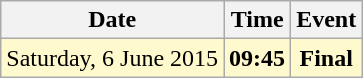<table class = "wikitable" style="text-align:center;">
<tr>
<th>Date</th>
<th>Time</th>
<th>Event</th>
</tr>
<tr style="background-color:lemonchiffon;">
<td>Saturday, 6 June 2015</td>
<td><strong>09:45</strong></td>
<td><strong>Final</strong></td>
</tr>
</table>
